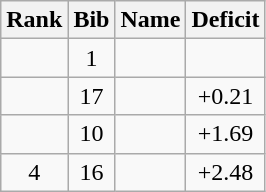<table class="wikitable" style="text-align:center;">
<tr>
<th>Rank</th>
<th>Bib</th>
<th>Name</th>
<th>Deficit</th>
</tr>
<tr>
<td></td>
<td>1</td>
<td align=left></td>
<td></td>
</tr>
<tr>
<td></td>
<td>17</td>
<td align=left></td>
<td>+0.21</td>
</tr>
<tr>
<td></td>
<td>10</td>
<td align=left></td>
<td>+1.69</td>
</tr>
<tr>
<td>4</td>
<td>16</td>
<td align=left></td>
<td>+2.48</td>
</tr>
</table>
